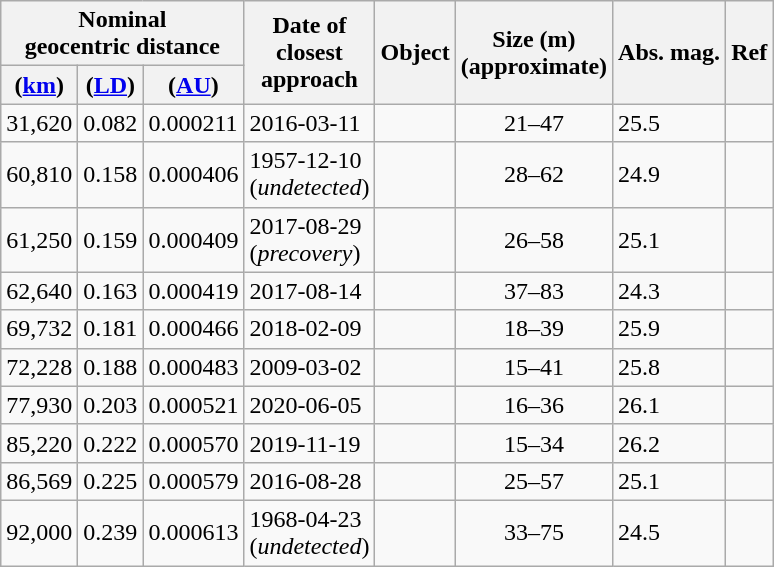<table class="wikitable sortable">
<tr>
<th colspan=3>Nominal<br>geocentric distance</th>
<th rowspan=2>Date of<br>closest<br>approach</th>
<th rowspan=2>Object</th>
<th rowspan=2>Size (m)<br>(approximate)</th>
<th rowspan=2>Abs. mag.</th>
<th rowspan=2>Ref</th>
</tr>
<tr>
<th>(<a href='#'>km</a>)</th>
<th>(<a href='#'>LD</a>)</th>
<th>(<a href='#'>AU</a>)</th>
</tr>
<tr>
<td align=right>31,620</td>
<td align=right>0.082</td>
<td>0.000211</td>
<td>2016-03-11</td>
<td align=left></td>
<td align=center>21–47</td>
<td>25.5</td>
<td></td>
</tr>
<tr>
<td align=right>60,810</td>
<td align=right>0.158</td>
<td>0.000406</td>
<td>1957-12-10<br>(<em>undetected</em>)</td>
<td align=left></td>
<td align=center>28–62</td>
<td>24.9</td>
<td></td>
</tr>
<tr>
<td align=right>61,250</td>
<td align=right>0.159</td>
<td>0.000409</td>
<td>2017-08-29<br>(<em>precovery</em>)</td>
<td align=left></td>
<td align=center>26–58</td>
<td>25.1</td>
<td></td>
</tr>
<tr>
<td align=right>62,640</td>
<td align=right>0.163</td>
<td>0.000419</td>
<td>2017-08-14</td>
<td align=left></td>
<td align=center>37–83</td>
<td>24.3</td>
<td></td>
</tr>
<tr>
<td align=right>69,732</td>
<td align=right>0.181</td>
<td>0.000466</td>
<td>2018-02-09</td>
<td align=left></td>
<td align=center>18–39</td>
<td>25.9</td>
<td></td>
</tr>
<tr>
<td align=right>72,228</td>
<td align=right>0.188</td>
<td>0.000483</td>
<td>2009-03-02</td>
<td align=left></td>
<td align=center>15–41</td>
<td>25.8</td>
<td></td>
</tr>
<tr>
<td align=right>77,930</td>
<td align=right>0.203</td>
<td>0.000521</td>
<td>2020-06-05</td>
<td align=left></td>
<td align=center>16–36</td>
<td>26.1</td>
<td></td>
</tr>
<tr>
<td align=right>85,220</td>
<td align=right>0.222</td>
<td>0.000570</td>
<td>2019-11-19</td>
<td align=left></td>
<td align=center>15–34</td>
<td>26.2</td>
<td></td>
</tr>
<tr>
<td align=right>86,569</td>
<td align=right>0.225</td>
<td>0.000579</td>
<td>2016-08-28</td>
<td align=left></td>
<td align=center>25–57</td>
<td>25.1</td>
<td></td>
</tr>
<tr>
<td align=right>92,000</td>
<td align=right>0.239</td>
<td>0.000613</td>
<td>1968-04-23<br>(<em>undetected</em>)</td>
<td align=left></td>
<td align=center>33–75</td>
<td>24.5</td>
<td></td>
</tr>
</table>
